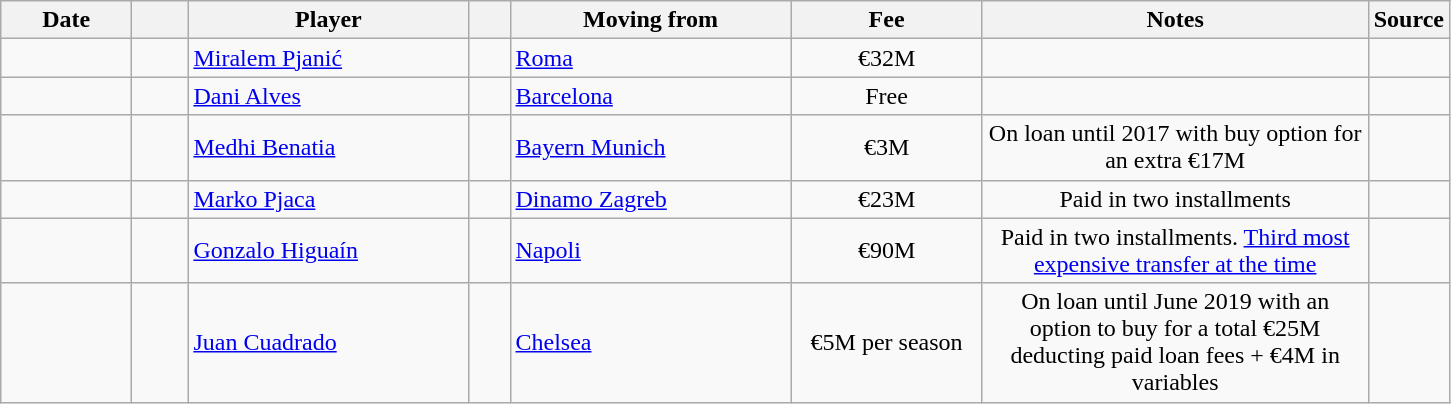<table class="wikitable sortable">
<tr>
<th style="width:80px;">Date</th>
<th style="width:30px;"></th>
<th style="width:180px;">Player</th>
<th style="width:20px;"></th>
<th style="width:180px;">Moving from</th>
<th style="width:120px;" class="unsortable">Fee</th>
<th style="width:250px;" class="unsortable">Notes</th>
<th style="width:20px;">Source</th>
</tr>
<tr>
<td></td>
<td align=center></td>
<td> <a href='#'>Miralem Pjanić</a></td>
<td align=center></td>
<td> <a href='#'>Roma</a></td>
<td align=center>€32M</td>
<td align=center></td>
<td><small></small></td>
</tr>
<tr>
<td></td>
<td align=center></td>
<td> <a href='#'>Dani Alves</a></td>
<td align=center></td>
<td> <a href='#'>Barcelona</a></td>
<td align=center>Free</td>
<td align=center></td>
<td><small></small></td>
</tr>
<tr>
<td></td>
<td align=center></td>
<td> <a href='#'>Medhi Benatia</a></td>
<td align=center></td>
<td> <a href='#'>Bayern Munich</a></td>
<td align=center>€3M</td>
<td align=center>On loan until 2017 with buy option for an extra €17M</td>
<td><small></small></td>
</tr>
<tr>
<td></td>
<td align=center></td>
<td> <a href='#'>Marko Pjaca</a></td>
<td align=center></td>
<td> <a href='#'>Dinamo Zagreb</a></td>
<td align=center>€23M</td>
<td align=center>Paid in two installments</td>
<td><small></small></td>
</tr>
<tr>
<td></td>
<td align=center></td>
<td> <a href='#'>Gonzalo Higuaín</a></td>
<td align=center></td>
<td> <a href='#'>Napoli</a></td>
<td align=center>€90M</td>
<td align=center>Paid in two installments. <a href='#'>Third most expensive transfer at the time</a></td>
<td><small></small></td>
</tr>
<tr>
<td></td>
<td align=center></td>
<td> <a href='#'>Juan Cuadrado</a></td>
<td align=center></td>
<td> <a href='#'>Chelsea</a></td>
<td align=center>€5M per season</td>
<td align=center>On loan until June 2019 with an option to buy for a total €25M deducting paid loan fees + €4M in variables</td>
<td><small></small></td>
</tr>
</table>
